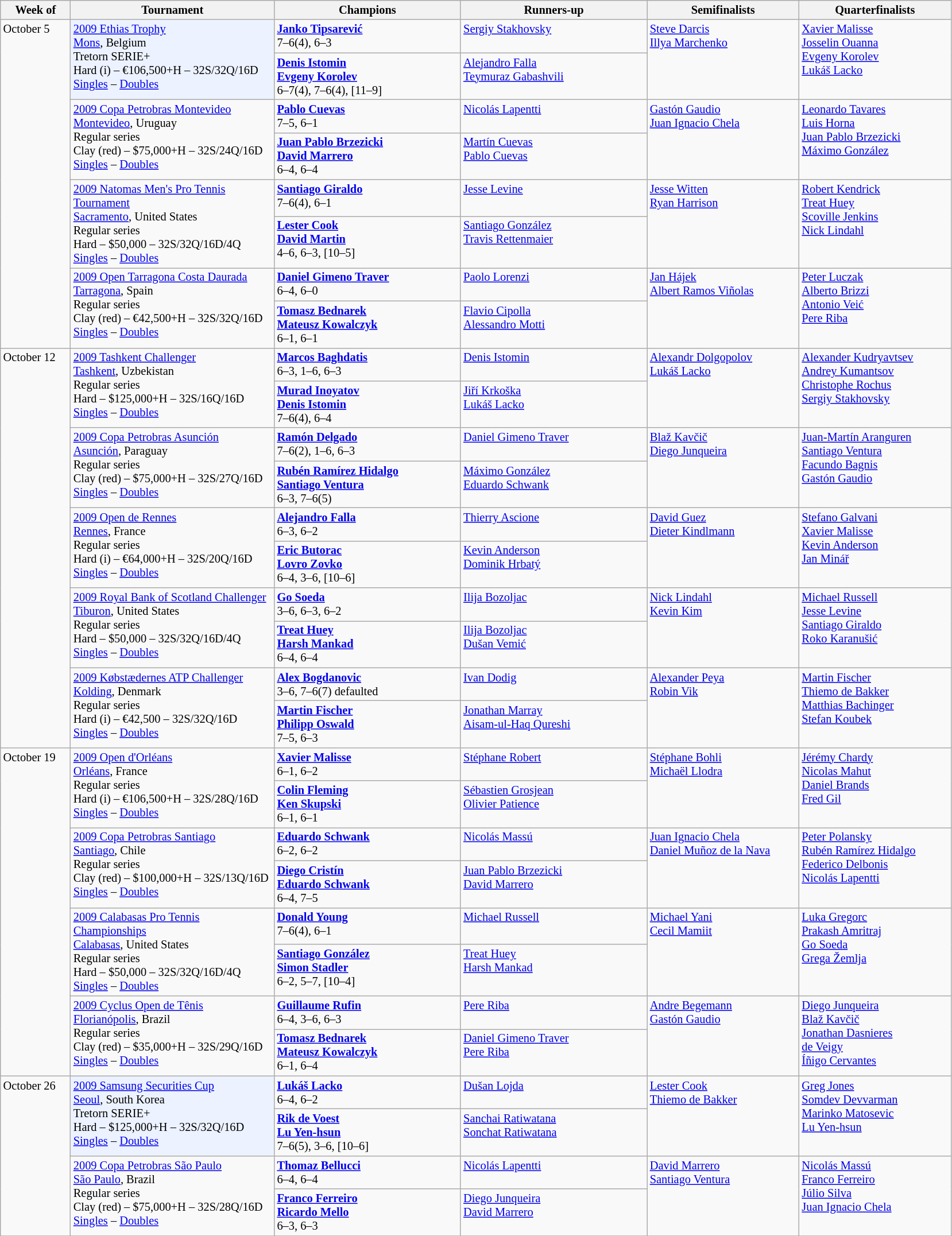<table class="wikitable" style="font-size:85%;">
<tr>
<th width="75">Week of</th>
<th width="230">Tournament</th>
<th width="210">Champions</th>
<th width="210">Runners-up</th>
<th width="170">Semifinalists</th>
<th width="170">Quarterfinalists</th>
</tr>
<tr valign=top>
<td rowspan=8>October 5</td>
<td bgcolor="#ECF2FF" rowspan=2><a href='#'>2009 Ethias Trophy</a><br> <a href='#'>Mons</a>, Belgium<br>Tretorn SERIE+<br>Hard (i) – €106,500+H – 32S/32Q/16D<br><a href='#'>Singles</a> – <a href='#'>Doubles</a></td>
<td> <strong><a href='#'>Janko Tipsarević</a></strong><br>7–6(4), 6–3</td>
<td> <a href='#'>Sergiy Stakhovsky</a></td>
<td rowspan=2> <a href='#'>Steve Darcis</a><br> <a href='#'>Illya Marchenko</a></td>
<td rowspan=2> <a href='#'>Xavier Malisse</a><br> <a href='#'>Josselin Ouanna</a><br> <a href='#'>Evgeny Korolev</a><br> <a href='#'>Lukáš Lacko</a></td>
</tr>
<tr valign=top>
<td> <strong><a href='#'>Denis Istomin</a></strong><br> <strong><a href='#'>Evgeny Korolev</a></strong> <br>6–7(4), 7–6(4), [11–9]</td>
<td> <a href='#'>Alejandro Falla</a><br> <a href='#'>Teymuraz Gabashvili</a></td>
</tr>
<tr valign=top>
<td rowspan=2><a href='#'>2009 Copa Petrobras Montevideo</a><br> <a href='#'>Montevideo</a>, Uruguay<br>Regular series<br>Clay (red) – $75,000+H – 32S/24Q/16D<br><a href='#'>Singles</a> – <a href='#'>Doubles</a></td>
<td> <strong><a href='#'>Pablo Cuevas</a></strong><br>7–5, 6–1</td>
<td> <a href='#'>Nicolás Lapentti</a></td>
<td rowspan=2> <a href='#'>Gastón Gaudio</a><br> <a href='#'>Juan Ignacio Chela</a></td>
<td rowspan=2> <a href='#'>Leonardo Tavares</a><br> <a href='#'>Luis Horna</a><br> <a href='#'>Juan Pablo Brzezicki</a><br> <a href='#'>Máximo González</a></td>
</tr>
<tr valign=top>
<td> <strong><a href='#'>Juan Pablo Brzezicki</a></strong><br> <strong><a href='#'>David Marrero</a></strong><br>6–4, 6–4</td>
<td> <a href='#'>Martín Cuevas</a><br> <a href='#'>Pablo Cuevas</a></td>
</tr>
<tr valign=top>
<td rowspan=2><a href='#'>2009 Natomas Men's Pro Tennis Tournament</a><br> <a href='#'>Sacramento</a>, United States<br>Regular series<br>Hard – $50,000 – 32S/32Q/16D/4Q<br><a href='#'>Singles</a> – <a href='#'>Doubles</a></td>
<td> <strong><a href='#'>Santiago Giraldo</a></strong><br>7–6(4), 6–1</td>
<td> <a href='#'>Jesse Levine</a></td>
<td rowspan=2> <a href='#'>Jesse Witten</a><br> <a href='#'>Ryan Harrison</a></td>
<td rowspan=2> <a href='#'>Robert Kendrick</a><br> <a href='#'>Treat Huey</a><br> <a href='#'>Scoville Jenkins</a><br> <a href='#'>Nick Lindahl</a></td>
</tr>
<tr valign=top>
<td> <strong><a href='#'>Lester Cook</a></strong><br> <strong><a href='#'>David Martin</a></strong><br>4–6, 6–3, [10–5]</td>
<td> <a href='#'>Santiago González</a><br> <a href='#'>Travis Rettenmaier</a></td>
</tr>
<tr valign=top>
<td rowspan=2><a href='#'>2009 Open Tarragona Costa Daurada</a><br> <a href='#'>Tarragona</a>, Spain<br>Regular series<br>Clay (red) – €42,500+H – 32S/32Q/16D<br><a href='#'>Singles</a> – <a href='#'>Doubles</a></td>
<td> <strong><a href='#'>Daniel Gimeno Traver</a></strong><br>6–4, 6–0</td>
<td> <a href='#'>Paolo Lorenzi</a></td>
<td rowspan=2> <a href='#'>Jan Hájek</a><br> <a href='#'>Albert Ramos Viñolas</a></td>
<td rowspan=2> <a href='#'>Peter Luczak</a><br> <a href='#'>Alberto Brizzi</a><br>  <a href='#'>Antonio Veić</a><br> <a href='#'>Pere Riba</a></td>
</tr>
<tr valign=top>
<td> <strong><a href='#'>Tomasz Bednarek</a></strong><br> <strong><a href='#'>Mateusz Kowalczyk</a></strong><br>6–1, 6–1</td>
<td> <a href='#'>Flavio Cipolla</a><br> <a href='#'>Alessandro Motti</a></td>
</tr>
<tr valign=top>
<td rowspan=10>October 12</td>
<td rowspan=2><a href='#'>2009 Tashkent Challenger</a><br> <a href='#'>Tashkent</a>, Uzbekistan<br>Regular series<br>Hard – $125,000+H – 32S/16Q/16D<br><a href='#'>Singles</a> – <a href='#'>Doubles</a></td>
<td> <strong><a href='#'>Marcos Baghdatis</a></strong><br>6–3, 1–6, 6–3</td>
<td> <a href='#'>Denis Istomin</a></td>
<td rowspan=2> <a href='#'>Alexandr Dolgopolov</a><br> <a href='#'>Lukáš Lacko</a></td>
<td rowspan=2> <a href='#'>Alexander Kudryavtsev</a><br> <a href='#'>Andrey Kumantsov</a><br> <a href='#'>Christophe Rochus</a><br> <a href='#'>Sergiy Stakhovsky</a></td>
</tr>
<tr valign=top>
<td> <strong><a href='#'>Murad Inoyatov</a></strong><br> <strong><a href='#'>Denis Istomin</a></strong><br>7–6(4), 6–4</td>
<td> <a href='#'>Jiří Krkoška</a><br> <a href='#'>Lukáš Lacko</a></td>
</tr>
<tr valign=top>
<td rowspan=2><a href='#'>2009 Copa Petrobras Asunción</a><br> <a href='#'>Asunción</a>, Paraguay<br>Regular series<br>Clay (red) – $75,000+H – 32S/27Q/16D<br><a href='#'>Singles</a> – <a href='#'>Doubles</a></td>
<td> <strong><a href='#'>Ramón Delgado</a></strong><br>7–6(2), 1–6, 6–3</td>
<td> <a href='#'>Daniel Gimeno Traver</a></td>
<td rowspan=2> <a href='#'>Blaž Kavčič</a><br> <a href='#'>Diego Junqueira</a></td>
<td rowspan=2> <a href='#'>Juan-Martín Aranguren</a><br> <a href='#'>Santiago Ventura</a><br>  <a href='#'>Facundo Bagnis</a><br>  <a href='#'>Gastón Gaudio</a></td>
</tr>
<tr valign=top>
<td> <strong><a href='#'>Rubén Ramírez Hidalgo</a></strong><br> <strong><a href='#'>Santiago Ventura</a></strong><br>6–3, 7–6(5)</td>
<td> <a href='#'>Máximo González</a><br> <a href='#'>Eduardo Schwank</a></td>
</tr>
<tr valign=top>
<td rowspan=2><a href='#'>2009 Open de Rennes</a><br> <a href='#'>Rennes</a>, France<br>Regular series<br>Hard (i) – €64,000+H – 32S/20Q/16D<br><a href='#'>Singles</a> – <a href='#'>Doubles</a></td>
<td> <strong><a href='#'>Alejandro Falla</a></strong><br>6–3, 6–2</td>
<td> <a href='#'>Thierry Ascione</a></td>
<td rowspan=2> <a href='#'>David Guez</a><br> <a href='#'>Dieter Kindlmann</a></td>
<td rowspan=2> <a href='#'>Stefano Galvani</a><br> <a href='#'>Xavier Malisse</a><br>  <a href='#'>Kevin Anderson</a><br> <a href='#'>Jan Minář</a></td>
</tr>
<tr valign=top>
<td> <strong><a href='#'>Eric Butorac</a></strong><br> <strong><a href='#'>Lovro Zovko</a></strong><br>6–4, 3–6, [10–6]</td>
<td> <a href='#'>Kevin Anderson</a><br> <a href='#'>Dominik Hrbatý</a></td>
</tr>
<tr valign=top>
<td rowspan=2><a href='#'>2009 Royal Bank of Scotland Challenger</a><br> <a href='#'>Tiburon</a>, United States<br>Regular series<br>Hard – $50,000 – 32S/32Q/16D/4Q<br><a href='#'>Singles</a> – <a href='#'>Doubles</a></td>
<td> <strong><a href='#'>Go Soeda</a></strong><br>3–6, 6–3, 6–2</td>
<td> <a href='#'>Ilija Bozoljac</a></td>
<td rowspan=2> <a href='#'>Nick Lindahl</a><br> <a href='#'>Kevin Kim</a></td>
<td rowspan=2> <a href='#'>Michael Russell</a><br> <a href='#'>Jesse Levine</a><br> <a href='#'>Santiago Giraldo</a><br> <a href='#'>Roko Karanušić</a></td>
</tr>
<tr valign=top>
<td> <strong><a href='#'>Treat Huey</a></strong><br> <strong><a href='#'>Harsh Mankad</a></strong><br>6–4, 6–4</td>
<td> <a href='#'>Ilija Bozoljac</a><br> <a href='#'>Dušan Vemić</a></td>
</tr>
<tr valign=top>
<td rowspan=2><a href='#'>2009 Købstædernes ATP Challenger</a><br> <a href='#'>Kolding</a>, Denmark<br>Regular series<br>Hard (i) – €42,500 – 32S/32Q/16D<br><a href='#'>Singles</a> – <a href='#'>Doubles</a></td>
<td> <strong><a href='#'>Alex Bogdanovic</a></strong><br>3–6, 7–6(7) defaulted</td>
<td> <a href='#'>Ivan Dodig</a></td>
<td rowspan=2> <a href='#'>Alexander Peya</a><br> <a href='#'>Robin Vik</a></td>
<td rowspan=2> <a href='#'>Martin Fischer</a><br> <a href='#'>Thiemo de Bakker</a><br> <a href='#'>Matthias Bachinger</a><br> <a href='#'>Stefan Koubek</a></td>
</tr>
<tr valign=top>
<td> <strong><a href='#'>Martin Fischer</a></strong><br> <strong><a href='#'>Philipp Oswald</a></strong><br>7–5, 6–3</td>
<td> <a href='#'>Jonathan Marray</a><br> <a href='#'>Aisam-ul-Haq Qureshi</a></td>
</tr>
<tr valign=top>
<td rowspan=8>October 19</td>
<td rowspan=2><a href='#'>2009 Open d'Orléans</a><br> <a href='#'>Orléans</a>, France<br>Regular series<br>Hard (i) – €106,500+H – 32S/28Q/16D<br><a href='#'>Singles</a> – <a href='#'>Doubles</a></td>
<td> <strong><a href='#'>Xavier Malisse</a></strong><br>6–1, 6–2</td>
<td> <a href='#'>Stéphane Robert</a></td>
<td rowspan=2> <a href='#'>Stéphane Bohli</a><br> <a href='#'>Michaël Llodra</a></td>
<td rowspan=2> <a href='#'>Jérémy Chardy</a><br> <a href='#'>Nicolas Mahut</a><br> <a href='#'>Daniel Brands</a><br> <a href='#'>Fred Gil</a></td>
</tr>
<tr valign=top>
<td> <strong><a href='#'>Colin Fleming</a></strong><br> <strong><a href='#'>Ken Skupski</a></strong><br>6–1, 6–1</td>
<td> <a href='#'>Sébastien Grosjean</a><br> <a href='#'>Olivier Patience</a></td>
</tr>
<tr valign=top>
<td rowspan=2><a href='#'>2009 Copa Petrobras Santiago</a><br> <a href='#'>Santiago</a>, Chile<br>Regular series<br>Clay (red) – $100,000+H – 32S/13Q/16D<br><a href='#'>Singles</a> – <a href='#'>Doubles</a></td>
<td> <strong><a href='#'>Eduardo Schwank</a></strong><br>6–2, 6–2</td>
<td> <a href='#'>Nicolás Massú</a></td>
<td rowspan=2> <a href='#'>Juan Ignacio Chela</a><br> <a href='#'>Daniel Muñoz de la Nava</a></td>
<td rowspan=2> <a href='#'>Peter Polansky</a><br> <a href='#'>Rubén Ramírez Hidalgo</a><br> <a href='#'>Federico Delbonis</a><br> <a href='#'>Nicolás Lapentti</a></td>
</tr>
<tr valign=top>
<td> <strong><a href='#'>Diego Cristín</a></strong><br> <strong><a href='#'>Eduardo Schwank</a></strong><br>6–4, 7–5</td>
<td> <a href='#'>Juan Pablo Brzezicki</a><br> <a href='#'>David Marrero</a></td>
</tr>
<tr valign=top>
<td rowspan=2><a href='#'>2009 Calabasas Pro Tennis Championships</a><br> <a href='#'>Calabasas</a>, United States<br>Regular series<br>Hard – $50,000 – 32S/32Q/16D/4Q<br><a href='#'>Singles</a> – <a href='#'>Doubles</a></td>
<td> <strong><a href='#'>Donald Young</a></strong><br>7–6(4), 6–1</td>
<td> <a href='#'>Michael Russell</a></td>
<td rowspan=2> <a href='#'>Michael Yani</a><br> <a href='#'>Cecil Mamiit</a></td>
<td rowspan=2> <a href='#'>Luka Gregorc</a><br> <a href='#'>Prakash Amritraj</a><br>  <a href='#'>Go Soeda</a><br> <a href='#'>Grega Žemlja</a></td>
</tr>
<tr valign=top>
<td> <strong><a href='#'>Santiago González</a></strong><br> <strong><a href='#'>Simon Stadler</a></strong><br>6–2, 5–7, [10–4]</td>
<td> <a href='#'>Treat Huey</a><br> <a href='#'>Harsh Mankad</a></td>
</tr>
<tr valign=top>
<td rowspan=2><a href='#'>2009 Cyclus Open de Tênis</a><br> <a href='#'>Florianópolis</a>, Brazil<br>Regular series<br>Clay (red) – $35,000+H – 32S/29Q/16D<br><a href='#'>Singles</a> – <a href='#'>Doubles</a></td>
<td> <strong><a href='#'>Guillaume Rufin</a></strong><br>6–4, 3–6, 6–3</td>
<td> <a href='#'>Pere Riba</a></td>
<td rowspan=2> <a href='#'>Andre Begemann</a><br> <a href='#'>Gastón Gaudio</a></td>
<td rowspan=2> <a href='#'>Diego Junqueira</a><br> <a href='#'>Blaž Kavčič</a><br> <a href='#'>Jonathan Dasnieres<br>de Veigy</a><br> <a href='#'>Íñigo Cervantes</a></td>
</tr>
<tr valign=top>
<td> <strong><a href='#'>Tomasz Bednarek</a></strong><br> <strong><a href='#'>Mateusz Kowalczyk</a></strong><br>6–1, 6–4</td>
<td> <a href='#'>Daniel Gimeno Traver</a><br> <a href='#'>Pere Riba</a></td>
</tr>
<tr valign=top>
<td rowspan=4>October 26</td>
<td bgcolor="#ECF2FF" rowspan=2><a href='#'>2009 Samsung Securities Cup</a><br> <a href='#'>Seoul</a>, South Korea<br>Tretorn SERIE+<br>Hard – $125,000+H – 32S/32Q/16D<br><a href='#'>Singles</a> – <a href='#'>Doubles</a></td>
<td> <strong><a href='#'>Lukáš Lacko</a></strong><br>6–4, 6–2</td>
<td> <a href='#'>Dušan Lojda</a></td>
<td rowspan=2> <a href='#'>Lester Cook</a><br> <a href='#'>Thiemo de Bakker</a></td>
<td rowspan=2> <a href='#'>Greg Jones</a><br> <a href='#'>Somdev Devvarman</a><br> <a href='#'>Marinko Matosevic</a><br>  <a href='#'>Lu Yen-hsun</a></td>
</tr>
<tr valign=top>
<td> <strong><a href='#'>Rik de Voest</a></strong><br> <strong><a href='#'>Lu Yen-hsun</a></strong> <br>7–6(5), 3–6, [10–6]</td>
<td> <a href='#'>Sanchai Ratiwatana</a><br> <a href='#'>Sonchat Ratiwatana</a></td>
</tr>
<tr valign=top>
<td rowspan=2><a href='#'>2009 Copa Petrobras São Paulo</a><br> <a href='#'>São Paulo</a>, Brazil<br>Regular series<br>Clay (red) – $75,000+H – 32S/28Q/16D<br><a href='#'>Singles</a> – <a href='#'>Doubles</a></td>
<td> <strong><a href='#'>Thomaz Bellucci</a></strong><br>6–4, 6–4</td>
<td> <a href='#'>Nicolás Lapentti</a></td>
<td rowspan=2> <a href='#'>David Marrero</a><br> <a href='#'>Santiago Ventura</a></td>
<td rowspan=2> <a href='#'>Nicolás Massú</a><br> <a href='#'>Franco Ferreiro</a> <br> <a href='#'>Júlio Silva</a> <br> <a href='#'>Juan Ignacio Chela</a></td>
</tr>
<tr valign=top>
<td> <strong><a href='#'>Franco Ferreiro</a></strong><br> <strong><a href='#'>Ricardo Mello</a></strong><br>6–3, 6–3</td>
<td> <a href='#'>Diego Junqueira</a><br> <a href='#'>David Marrero</a></td>
</tr>
<tr valign=top>
</tr>
</table>
